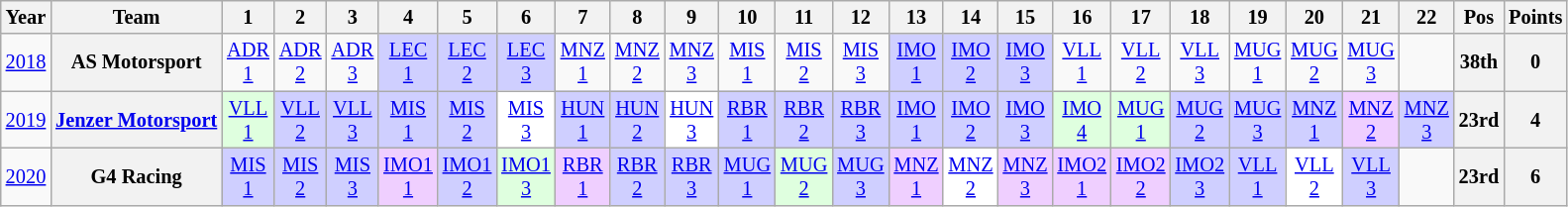<table class="wikitable" style="text-align:center; font-size:85%">
<tr>
<th>Year</th>
<th>Team</th>
<th>1</th>
<th>2</th>
<th>3</th>
<th>4</th>
<th>5</th>
<th>6</th>
<th>7</th>
<th>8</th>
<th>9</th>
<th>10</th>
<th>11</th>
<th>12</th>
<th>13</th>
<th>14</th>
<th>15</th>
<th>16</th>
<th>17</th>
<th>18</th>
<th>19</th>
<th>20</th>
<th>21</th>
<th>22</th>
<th>Pos</th>
<th>Points</th>
</tr>
<tr>
<td><a href='#'>2018</a></td>
<th nowrap>AS Motorsport</th>
<td style="background:#;"><a href='#'>ADR<br>1</a></td>
<td style="background:#;"><a href='#'>ADR<br>2</a></td>
<td style="background:#;"><a href='#'>ADR<br>3</a></td>
<td style="background:#CFCFFF;"><a href='#'>LEC<br>1</a><br></td>
<td style="background:#CFCFFF;"><a href='#'>LEC<br>2</a><br></td>
<td style="background:#CFCFFF;"><a href='#'>LEC<br>3</a><br></td>
<td style="background:#;"><a href='#'>MNZ<br>1</a></td>
<td style="background:#;"><a href='#'>MNZ<br>2</a></td>
<td style="background:#;"><a href='#'>MNZ<br>3</a></td>
<td style="background:#;"><a href='#'>MIS<br>1</a></td>
<td style="background:#;"><a href='#'>MIS<br>2</a></td>
<td style="background:#;"><a href='#'>MIS<br>3</a></td>
<td style="background:#CFCFFF;"><a href='#'>IMO<br>1</a><br></td>
<td style="background:#CFCFFF;"><a href='#'>IMO<br>2</a><br></td>
<td style="background:#CFCFFF;"><a href='#'>IMO<br>3</a><br></td>
<td style="background:#;"><a href='#'>VLL<br>1</a></td>
<td style="background:#;"><a href='#'>VLL<br>2</a></td>
<td style="background:#;"><a href='#'>VLL<br>3</a></td>
<td style="background:#;"><a href='#'>MUG<br>1</a></td>
<td style="background:#;"><a href='#'>MUG<br>2</a></td>
<td style="background:#;"><a href='#'>MUG<br>3</a></td>
<td></td>
<th>38th</th>
<th>0</th>
</tr>
<tr>
<td><a href='#'>2019</a></td>
<th nowrap><a href='#'>Jenzer Motorsport</a></th>
<td style="background:#DFFFDF;"><a href='#'>VLL<br>1</a><br></td>
<td style="background:#CFCFFF;"><a href='#'>VLL<br>2</a><br></td>
<td style="background:#CFCFFF;"><a href='#'>VLL<br>3</a><br></td>
<td style="background:#CFCFFF;"><a href='#'>MIS<br>1</a><br></td>
<td style="background:#CFCFFF;"><a href='#'>MIS<br>2</a><br></td>
<td style="background:#ffffff;"><a href='#'>MIS<br>3</a><br></td>
<td style="background:#CFCFFF;"><a href='#'>HUN<br>1</a><br></td>
<td style="background:#CFCFFF;"><a href='#'>HUN<br>2</a><br></td>
<td style="background:#FFFFFF;"><a href='#'>HUN<br>3</a><br></td>
<td style="background:#CFCFFF;"><a href='#'>RBR<br>1</a><br></td>
<td style="background:#CFCFFF;"><a href='#'>RBR<br>2</a><br></td>
<td style="background:#CFCFFF;"><a href='#'>RBR<br>3</a><br></td>
<td style="background:#CFCFFF;"><a href='#'>IMO<br>1</a><br></td>
<td style="background:#CFCFFF;"><a href='#'>IMO<br>2</a><br></td>
<td style="background:#CFCFFF;"><a href='#'>IMO<br>3</a><br></td>
<td style="background:#DFFFDF;"><a href='#'>IMO<br>4</a><br></td>
<td style="background:#DFFFDF;"><a href='#'>MUG<br>1</a><br></td>
<td style="background:#CFCFFF;"><a href='#'>MUG<br>2</a><br></td>
<td style="background:#CFCFFF;"><a href='#'>MUG<br>3</a><br></td>
<td style="background:#CFCFFF;"><a href='#'>MNZ<br>1</a><br></td>
<td style="background:#EFCFFF;"><a href='#'>MNZ<br>2</a><br></td>
<td style="background:#CFCFFF;"><a href='#'>MNZ<br>3</a><br></td>
<th>23rd</th>
<th>4</th>
</tr>
<tr>
<td><a href='#'>2020</a></td>
<th nowrap>G4 Racing</th>
<td style="background:#CFCFFF;"><a href='#'>MIS<br>1</a><br></td>
<td style="background:#CFCFFF;"><a href='#'>MIS<br>2</a><br></td>
<td style="background:#CFCFFF;"><a href='#'>MIS<br>3</a><br></td>
<td style="background:#EFCFFF;"><a href='#'>IMO1<br>1</a><br></td>
<td style="background:#CFCFFF;"><a href='#'>IMO1<br>2</a><br></td>
<td style="background:#DFFFDF;"><a href='#'>IMO1<br>3</a><br></td>
<td style="background:#EFCFFF;"><a href='#'>RBR<br>1</a><br></td>
<td style="background:#CFCFFF;"><a href='#'>RBR<br>2</a><br></td>
<td style="background:#CFCFFF;"><a href='#'>RBR<br>3</a><br></td>
<td style="background:#CFCFFF;"><a href='#'>MUG<br>1</a><br></td>
<td style="background:#DFFFDF;"><a href='#'>MUG<br>2</a><br></td>
<td style="background:#CFCFFF;"><a href='#'>MUG<br>3</a><br></td>
<td style="background:#EFCFFF;"><a href='#'>MNZ<br>1</a><br></td>
<td style="background:#FFFFFF;"><a href='#'>MNZ<br>2</a><br></td>
<td style="background:#EFCFFF;"><a href='#'>MNZ<br>3</a><br></td>
<td style="background:#EFCFFF;"><a href='#'>IMO2<br>1</a><br></td>
<td style="background:#EFCFFF;"><a href='#'>IMO2<br>2</a><br></td>
<td style="background:#CFCFFF;"><a href='#'>IMO2<br>3</a><br></td>
<td style="background:#CFCFFF;"><a href='#'>VLL<br>1</a><br></td>
<td style="background:#FFFFFF;"><a href='#'>VLL<br>2</a><br></td>
<td style="background:#CFCFFF;"><a href='#'>VLL<br>3</a><br></td>
<td></td>
<th>23rd</th>
<th>6</th>
</tr>
</table>
